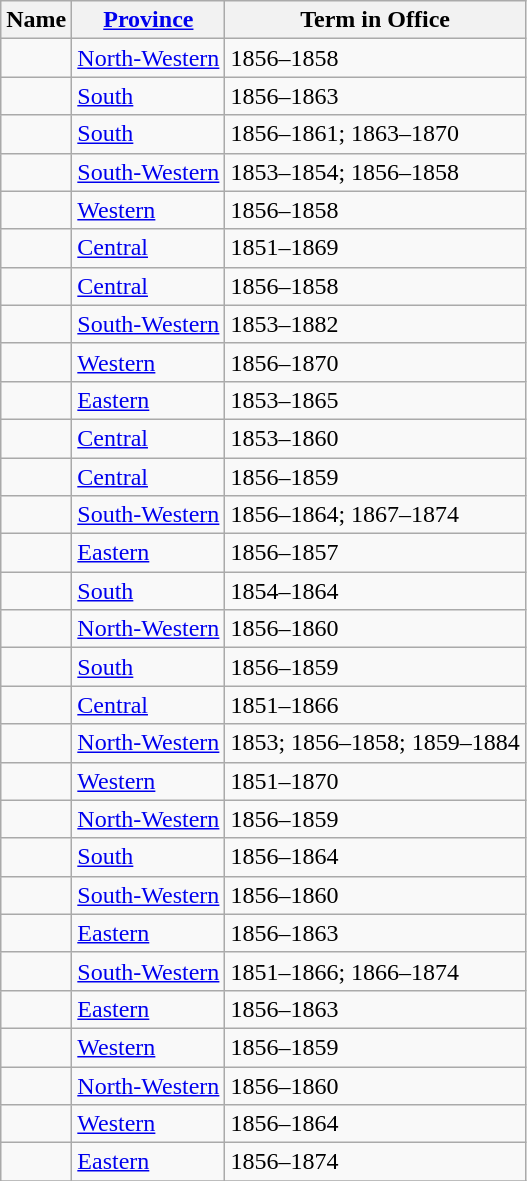<table class="wikitable sortable">
<tr>
<th>Name</th>
<th><a href='#'>Province</a></th>
<th>Term in Office</th>
</tr>
<tr>
<td></td>
<td><a href='#'>North-Western</a></td>
<td>1856–1858</td>
</tr>
<tr>
<td></td>
<td><a href='#'>South</a></td>
<td>1856–1863</td>
</tr>
<tr>
<td></td>
<td><a href='#'>South</a></td>
<td>1856–1861; 1863–1870</td>
</tr>
<tr>
<td></td>
<td><a href='#'>South-Western</a></td>
<td>1853–1854; 1856–1858</td>
</tr>
<tr>
<td></td>
<td><a href='#'>Western</a></td>
<td>1856–1858</td>
</tr>
<tr>
<td></td>
<td><a href='#'>Central</a></td>
<td>1851–1869</td>
</tr>
<tr>
<td></td>
<td><a href='#'>Central</a></td>
<td>1856–1858</td>
</tr>
<tr>
<td> </td>
<td><a href='#'>South-Western</a></td>
<td>1853–1882</td>
</tr>
<tr>
<td></td>
<td><a href='#'>Western</a></td>
<td>1856–1870</td>
</tr>
<tr>
<td></td>
<td><a href='#'>Eastern</a></td>
<td>1853–1865</td>
</tr>
<tr>
<td> </td>
<td><a href='#'>Central</a></td>
<td>1853–1860</td>
</tr>
<tr>
<td></td>
<td><a href='#'>Central</a></td>
<td>1856–1859</td>
</tr>
<tr>
<td></td>
<td><a href='#'>South-Western</a></td>
<td>1856–1864; 1867–1874</td>
</tr>
<tr>
<td></td>
<td><a href='#'>Eastern</a></td>
<td>1856–1857</td>
</tr>
<tr>
<td></td>
<td><a href='#'>South</a></td>
<td>1854–1864</td>
</tr>
<tr>
<td></td>
<td><a href='#'>North-Western</a></td>
<td>1856–1860</td>
</tr>
<tr>
<td></td>
<td><a href='#'>South</a></td>
<td>1856–1859</td>
</tr>
<tr>
<td>  </td>
<td><a href='#'>Central</a></td>
<td>1851–1866</td>
</tr>
<tr>
<td></td>
<td><a href='#'>North-Western</a></td>
<td>1853; 1856–1858; 1859–1884</td>
</tr>
<tr>
<td></td>
<td><a href='#'>Western</a></td>
<td>1851–1870</td>
</tr>
<tr>
<td></td>
<td><a href='#'>North-Western</a></td>
<td>1856–1859</td>
</tr>
<tr>
<td></td>
<td><a href='#'>South</a></td>
<td>1856–1864</td>
</tr>
<tr>
<td></td>
<td><a href='#'>South-Western</a></td>
<td>1856–1860</td>
</tr>
<tr>
<td></td>
<td><a href='#'>Eastern</a></td>
<td>1856–1863</td>
</tr>
<tr>
<td> </td>
<td><a href='#'>South-Western</a></td>
<td>1851–1866; 1866–1874</td>
</tr>
<tr>
<td></td>
<td><a href='#'>Eastern</a></td>
<td>1856–1863</td>
</tr>
<tr>
<td></td>
<td><a href='#'>Western</a></td>
<td>1856–1859</td>
</tr>
<tr>
<td></td>
<td><a href='#'>North-Western</a></td>
<td>1856–1860</td>
</tr>
<tr>
<td></td>
<td><a href='#'>Western</a></td>
<td>1856–1864</td>
</tr>
<tr>
<td></td>
<td><a href='#'>Eastern</a></td>
<td>1856–1874</td>
</tr>
<tr>
</tr>
</table>
